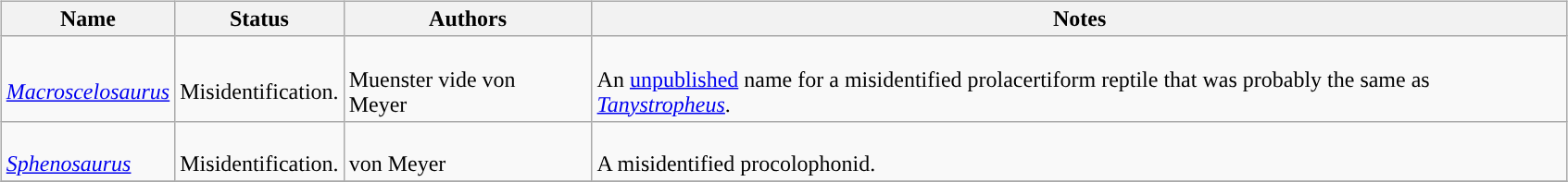<table border="0" style="background:transparent;" style="width: 100%;">
<tr>
<th width="90%"></th>
<th width="5%"></th>
<th width="5%"></th>
</tr>
<tr>
<td style="border:0px" valign="top"><br><table class="wikitable sortable" align="center" width="100%">
<tr>
<th>Name</th>
<th>Status</th>
<th colspan="2">Authors</th>
<th>Notes</th>
</tr>
<tr>
<td><br><em><a href='#'>Macroscelosaurus</a></em></td>
<td><br>Misidentification.</td>
<td style="border-right:0px" valign="top"><br>Muenster vide von Meyer</td>
<td style="border-left:0px" valign="top"></td>
<td><br>An <a href='#'>unpublished</a> name for a misidentified prolacertiform reptile that was probably the same as <em><a href='#'>Tanystropheus</a></em>.</td>
</tr>
<tr>
<td><br><em><a href='#'>Sphenosaurus</a></em></td>
<td><br>Misidentification.</td>
<td style="border-right:0px" valign="top"><br>von Meyer</td>
<td style="border-left:0px" valign="top"></td>
<td><br>A misidentified procolophonid.</td>
</tr>
<tr>
</tr>
</table>
</td>
<td style="border:0px" valign="top"></td>
<td style="border:0px" valign="top"><br><table border="0" style= height:"100%" align="right" style="background:transparent;">
<tr style="height:1px">
<td></td>
</tr>
<tr style="height:30px">
<td></td>
</tr>
</table>
</td>
</tr>
<tr>
</tr>
</table>
